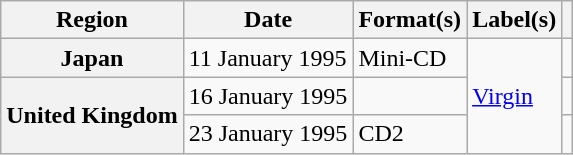<table class="wikitable plainrowheaders">
<tr>
<th scope="col">Region</th>
<th scope="col">Date</th>
<th scope="col">Format(s)</th>
<th scope="col">Label(s)</th>
<th scope="col"></th>
</tr>
<tr>
<th scope="row">Japan</th>
<td>11 January 1995</td>
<td>Mini-CD</td>
<td rowspan="3"><a href='#'>Virgin</a></td>
<td></td>
</tr>
<tr>
<th scope="row" rowspan="2">United Kingdom</th>
<td>16 January 1995</td>
<td></td>
<td></td>
</tr>
<tr>
<td>23 January 1995</td>
<td>CD2</td>
<td></td>
</tr>
</table>
